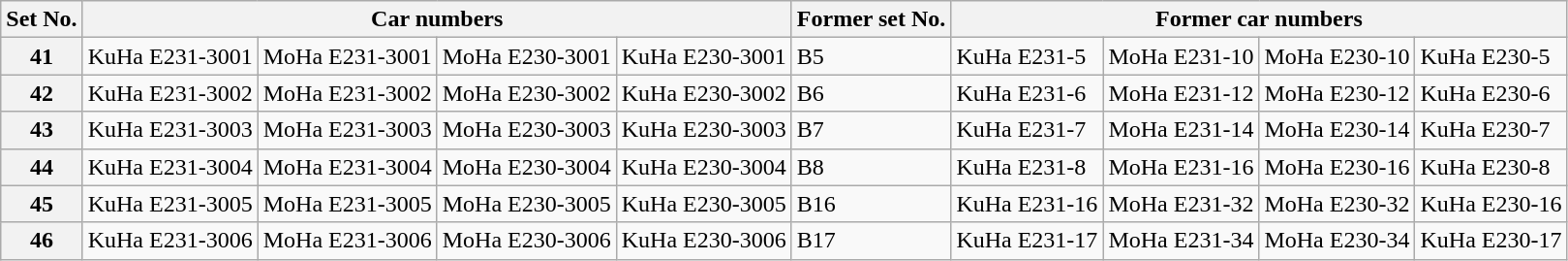<table class="wikitable">
<tr>
<th>Set No.</th>
<th colspan=4>Car numbers</th>
<th>Former set No.</th>
<th colspan=4>Former car numbers</th>
</tr>
<tr>
<th>41</th>
<td>KuHa E231-3001</td>
<td>MoHa E231-3001</td>
<td>MoHa E230-3001</td>
<td>KuHa E230-3001</td>
<td>B5</td>
<td>KuHa E231-5</td>
<td>MoHa E231-10</td>
<td>MoHa E230-10</td>
<td>KuHa E230-5</td>
</tr>
<tr>
<th>42</th>
<td>KuHa E231-3002</td>
<td>MoHa E231-3002</td>
<td>MoHa E230-3002</td>
<td>KuHa E230-3002</td>
<td>B6</td>
<td>KuHa E231-6</td>
<td>MoHa E231-12</td>
<td>MoHa E230-12</td>
<td>KuHa E230-6</td>
</tr>
<tr>
<th>43</th>
<td>KuHa E231-3003</td>
<td>MoHa E231-3003</td>
<td>MoHa E230-3003</td>
<td>KuHa E230-3003</td>
<td>B7</td>
<td>KuHa E231-7</td>
<td>MoHa E231-14</td>
<td>MoHa E230-14</td>
<td>KuHa E230-7</td>
</tr>
<tr>
<th>44</th>
<td>KuHa E231-3004</td>
<td>MoHa E231-3004</td>
<td>MoHa E230-3004</td>
<td>KuHa E230-3004</td>
<td>B8</td>
<td>KuHa E231-8</td>
<td>MoHa E231-16</td>
<td>MoHa E230-16</td>
<td>KuHa E230-8</td>
</tr>
<tr>
<th>45</th>
<td>KuHa E231-3005</td>
<td>MoHa E231-3005</td>
<td>MoHa E230-3005</td>
<td>KuHa E230-3005</td>
<td>B16</td>
<td>KuHa E231-16</td>
<td>MoHa E231-32</td>
<td>MoHa E230-32</td>
<td>KuHa E230-16</td>
</tr>
<tr>
<th>46</th>
<td>KuHa E231-3006</td>
<td>MoHa E231-3006</td>
<td>MoHa E230-3006</td>
<td>KuHa E230-3006</td>
<td>B17</td>
<td>KuHa E231-17</td>
<td>MoHa E231-34</td>
<td>MoHa E230-34</td>
<td>KuHa E230-17</td>
</tr>
</table>
